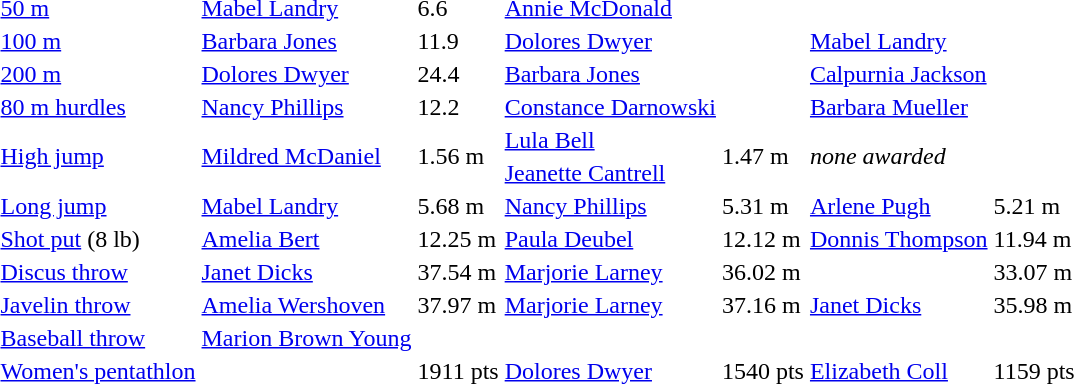<table>
<tr>
<td><a href='#'>50 m</a></td>
<td><a href='#'>Mabel Landry</a></td>
<td>6.6</td>
<td><a href='#'>Annie McDonald</a></td>
<td></td>
<td></td>
<td></td>
</tr>
<tr>
<td><a href='#'>100 m</a></td>
<td><a href='#'>Barbara Jones</a></td>
<td>11.9</td>
<td><a href='#'>Dolores Dwyer</a></td>
<td></td>
<td><a href='#'>Mabel Landry</a></td>
<td></td>
</tr>
<tr>
<td><a href='#'>200 m</a></td>
<td><a href='#'>Dolores Dwyer</a></td>
<td>24.4</td>
<td><a href='#'>Barbara Jones</a></td>
<td></td>
<td><a href='#'>Calpurnia Jackson</a></td>
<td></td>
</tr>
<tr>
<td><a href='#'>80 m hurdles</a></td>
<td><a href='#'>Nancy Phillips</a></td>
<td>12.2</td>
<td><a href='#'>Constance Darnowski</a></td>
<td></td>
<td><a href='#'>Barbara Mueller</a></td>
<td></td>
</tr>
<tr>
<td rowspan=2><a href='#'>High jump</a></td>
<td rowspan=2><a href='#'>Mildred McDaniel</a></td>
<td rowspan=2>1.56 m</td>
<td><a href='#'>Lula Bell</a></td>
<td rowspan=2>1.47 m</td>
<td rowspan=2 colspan=2><em>none awarded</em></td>
</tr>
<tr>
<td rowspan=1><a href='#'>Jeanette Cantrell</a></td>
</tr>
<tr>
<td><a href='#'>Long jump</a></td>
<td><a href='#'>Mabel Landry</a></td>
<td>5.68 m</td>
<td><a href='#'>Nancy Phillips</a></td>
<td>5.31 m</td>
<td><a href='#'>Arlene Pugh</a></td>
<td>5.21 m</td>
</tr>
<tr>
<td><a href='#'>Shot put</a> (8 lb)</td>
<td><a href='#'>Amelia Bert</a></td>
<td>12.25 m</td>
<td><a href='#'>Paula Deubel</a></td>
<td>12.12 m</td>
<td><a href='#'>Donnis Thompson</a></td>
<td>11.94 m</td>
</tr>
<tr>
<td><a href='#'>Discus throw</a></td>
<td><a href='#'>Janet Dicks</a></td>
<td>37.54 m</td>
<td><a href='#'>Marjorie Larney</a></td>
<td>36.02 m</td>
<td></td>
<td>33.07 m</td>
</tr>
<tr>
<td><a href='#'>Javelin throw</a></td>
<td><a href='#'>Amelia Wershoven</a></td>
<td>37.97 m</td>
<td><a href='#'>Marjorie Larney</a></td>
<td>37.16 m</td>
<td><a href='#'>Janet Dicks</a></td>
<td>35.98 m</td>
</tr>
<tr>
<td><a href='#'>Baseball throw</a></td>
<td><a href='#'>Marion Brown Young</a></td>
<td></td>
<td></td>
<td></td>
<td></td>
<td></td>
</tr>
<tr>
<td><a href='#'>Women's pentathlon</a></td>
<td></td>
<td>1911 pts</td>
<td><a href='#'>Dolores Dwyer</a></td>
<td>1540 pts</td>
<td><a href='#'>Elizabeth Coll</a></td>
<td>1159 pts</td>
</tr>
</table>
